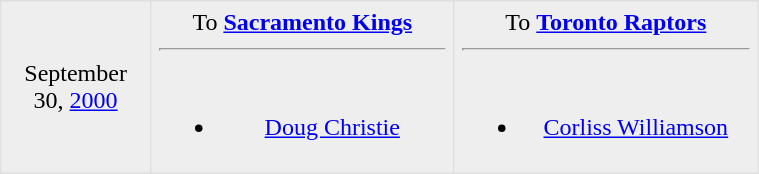<table border=1 style="border-collapse:collapse; text-align: center; width: 40%" bordercolor="#DFDFDF"  cellpadding="5">
<tr>
</tr>
<tr bgcolor="eeeeee">
<td style="width:12%">September 30, <a href='#'>2000</a></td>
<td style="width:30%" valign="top">To <strong><a href='#'>Sacramento Kings</a></strong><hr><br><ul><li><a href='#'>Doug Christie</a></li></ul></td>
<td style="width:30%" valign="top">To <strong><a href='#'>Toronto Raptors</a></strong><hr><br><ul><li><a href='#'>Corliss Williamson</a></li></ul></td>
</tr>
</table>
